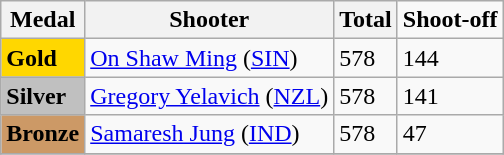<table class="wikitable">
<tr>
<th>Medal</th>
<th>Shooter</th>
<th>Total</th>
<td !align="center"><strong>Shoot-off</strong></td>
</tr>
<tr>
<td rowspan="1" bgcolor="gold"><strong>Gold</strong></td>
<td> <a href='#'>On Shaw Ming</a> (<a href='#'>SIN</a>)</td>
<td>578</td>
<td>144</td>
</tr>
<tr>
<td rowspan="1" bgcolor="silver"><strong>Silver</strong></td>
<td> <a href='#'>Gregory Yelavich</a> (<a href='#'>NZL</a>)</td>
<td>578</td>
<td>141</td>
</tr>
<tr>
<td rowspan="1" bgcolor="cc9966"><strong>Bronze</strong></td>
<td> <a href='#'>Samaresh Jung</a> (<a href='#'>IND</a>)</td>
<td>578</td>
<td>47</td>
</tr>
<tr>
</tr>
</table>
